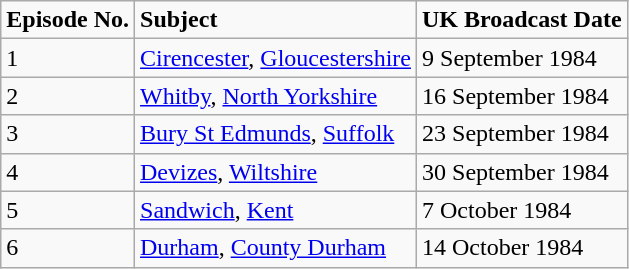<table class="wikitable">
<tr>
<td><strong>Episode No.</strong></td>
<td><strong>Subject</strong></td>
<td><strong>UK Broadcast Date</strong></td>
</tr>
<tr>
<td>1</td>
<td><a href='#'>Cirencester</a>, <a href='#'>Gloucestershire</a></td>
<td>9 September 1984</td>
</tr>
<tr>
<td>2</td>
<td><a href='#'>Whitby</a>, <a href='#'>North Yorkshire</a></td>
<td>16 September 1984</td>
</tr>
<tr>
<td>3</td>
<td><a href='#'>Bury St Edmunds</a>, <a href='#'>Suffolk</a></td>
<td>23 September 1984</td>
</tr>
<tr>
<td>4</td>
<td><a href='#'>Devizes</a>, <a href='#'>Wiltshire</a></td>
<td>30 September 1984</td>
</tr>
<tr>
<td>5</td>
<td><a href='#'>Sandwich</a>, <a href='#'>Kent</a></td>
<td>7 October 1984</td>
</tr>
<tr>
<td>6</td>
<td><a href='#'>Durham</a>, <a href='#'>County Durham</a></td>
<td>14 October 1984</td>
</tr>
</table>
